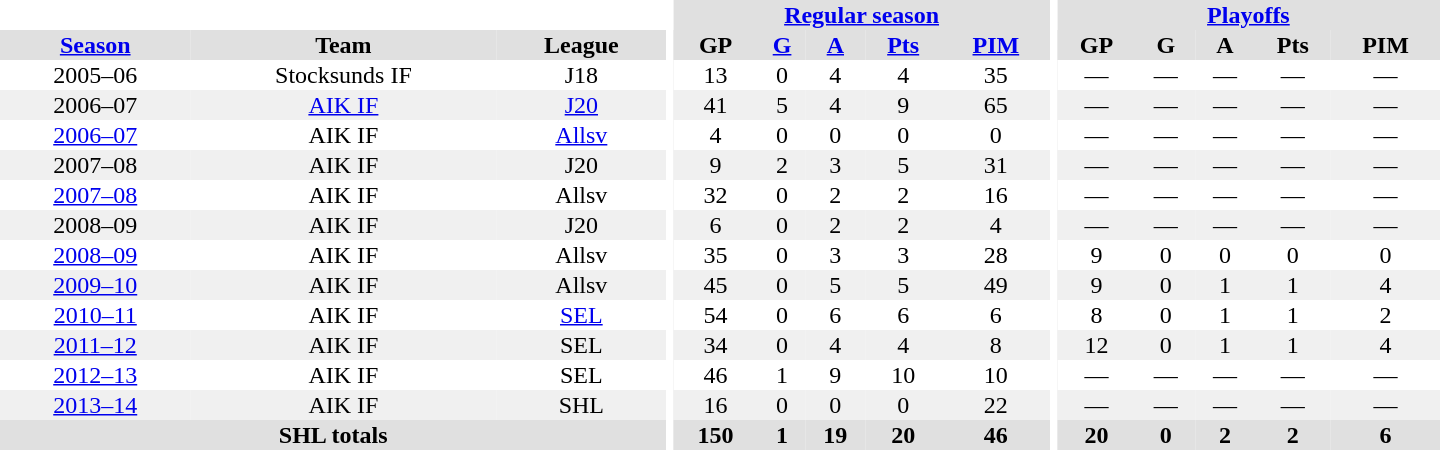<table border="0" cellpadding="1" cellspacing="0" style="text-align:center; width:60em">
<tr bgcolor="#e0e0e0">
<th colspan="3" bgcolor="#ffffff"></th>
<th rowspan="99" bgcolor="#ffffff"></th>
<th colspan="5"><a href='#'>Regular season</a></th>
<th rowspan="99" bgcolor="#ffffff"></th>
<th colspan="5"><a href='#'>Playoffs</a></th>
</tr>
<tr bgcolor="#e0e0e0">
<th><a href='#'>Season</a></th>
<th>Team</th>
<th>League</th>
<th>GP</th>
<th><a href='#'>G</a></th>
<th><a href='#'>A</a></th>
<th><a href='#'>Pts</a></th>
<th><a href='#'>PIM</a></th>
<th>GP</th>
<th>G</th>
<th>A</th>
<th>Pts</th>
<th>PIM</th>
</tr>
<tr>
<td>2005–06</td>
<td>Stocksunds IF</td>
<td>J18</td>
<td>13</td>
<td>0</td>
<td>4</td>
<td>4</td>
<td>35</td>
<td>—</td>
<td>—</td>
<td>—</td>
<td>—</td>
<td>—</td>
</tr>
<tr bgcolor="#f0f0f0">
<td>2006–07</td>
<td><a href='#'>AIK IF</a></td>
<td><a href='#'>J20</a></td>
<td>41</td>
<td>5</td>
<td>4</td>
<td>9</td>
<td>65</td>
<td>—</td>
<td>—</td>
<td>—</td>
<td>—</td>
<td>—</td>
</tr>
<tr>
<td><a href='#'>2006–07</a></td>
<td>AIK IF</td>
<td><a href='#'>Allsv</a></td>
<td>4</td>
<td>0</td>
<td>0</td>
<td>0</td>
<td>0</td>
<td>—</td>
<td>—</td>
<td>—</td>
<td>—</td>
<td>—</td>
</tr>
<tr bgcolor="#f0f0f0">
<td>2007–08</td>
<td>AIK IF</td>
<td>J20</td>
<td>9</td>
<td>2</td>
<td>3</td>
<td>5</td>
<td>31</td>
<td>—</td>
<td>—</td>
<td>—</td>
<td>—</td>
<td>—</td>
</tr>
<tr>
<td><a href='#'>2007–08</a></td>
<td>AIK IF</td>
<td>Allsv</td>
<td>32</td>
<td>0</td>
<td>2</td>
<td>2</td>
<td>16</td>
<td>—</td>
<td>—</td>
<td>—</td>
<td>—</td>
<td>—</td>
</tr>
<tr bgcolor="#f0f0f0">
<td>2008–09</td>
<td>AIK IF</td>
<td>J20</td>
<td>6</td>
<td>0</td>
<td>2</td>
<td>2</td>
<td>4</td>
<td>—</td>
<td>—</td>
<td>—</td>
<td>—</td>
<td>—</td>
</tr>
<tr>
<td><a href='#'>2008–09</a></td>
<td>AIK IF</td>
<td>Allsv</td>
<td>35</td>
<td>0</td>
<td>3</td>
<td>3</td>
<td>28</td>
<td>9</td>
<td>0</td>
<td>0</td>
<td>0</td>
<td>0</td>
</tr>
<tr bgcolor="#f0f0f0">
<td><a href='#'>2009–10</a></td>
<td>AIK IF</td>
<td>Allsv</td>
<td>45</td>
<td>0</td>
<td>5</td>
<td>5</td>
<td>49</td>
<td>9</td>
<td>0</td>
<td>1</td>
<td>1</td>
<td>4</td>
</tr>
<tr>
<td><a href='#'>2010–11</a></td>
<td>AIK IF</td>
<td><a href='#'>SEL</a></td>
<td>54</td>
<td>0</td>
<td>6</td>
<td>6</td>
<td>6</td>
<td>8</td>
<td>0</td>
<td>1</td>
<td>1</td>
<td>2</td>
</tr>
<tr bgcolor="#f0f0f0">
<td><a href='#'>2011–12</a></td>
<td>AIK IF</td>
<td>SEL</td>
<td>34</td>
<td>0</td>
<td>4</td>
<td>4</td>
<td>8</td>
<td>12</td>
<td>0</td>
<td>1</td>
<td>1</td>
<td>4</td>
</tr>
<tr>
<td><a href='#'>2012–13</a></td>
<td>AIK IF</td>
<td>SEL</td>
<td>46</td>
<td>1</td>
<td>9</td>
<td>10</td>
<td>10</td>
<td>—</td>
<td>—</td>
<td>—</td>
<td>—</td>
<td>—</td>
</tr>
<tr bgcolor="#f0f0f0">
<td><a href='#'>2013–14</a></td>
<td>AIK IF</td>
<td>SHL</td>
<td>16</td>
<td>0</td>
<td>0</td>
<td>0</td>
<td>22</td>
<td>—</td>
<td>—</td>
<td>—</td>
<td>—</td>
<td>—</td>
</tr>
<tr bgcolor="#e0e0e0">
<th colspan="3">SHL totals</th>
<th>150</th>
<th>1</th>
<th>19</th>
<th>20</th>
<th>46</th>
<th>20</th>
<th>0</th>
<th>2</th>
<th>2</th>
<th>6</th>
</tr>
</table>
